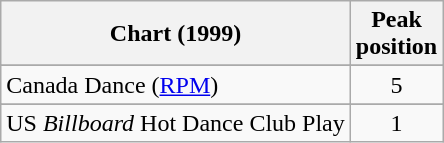<table class="wikitable sortable">
<tr>
<th>Chart (1999)</th>
<th>Peak<br>position</th>
</tr>
<tr>
</tr>
<tr>
<td>Canada Dance (<a href='#'>RPM</a>)</td>
<td style="text-align:center;">5</td>
</tr>
<tr>
</tr>
<tr>
</tr>
<tr>
</tr>
<tr>
</tr>
<tr>
</tr>
<tr>
<td>US <em>Billboard</em> Hot Dance Club Play</td>
<td style="text-align:center;">1</td>
</tr>
</table>
